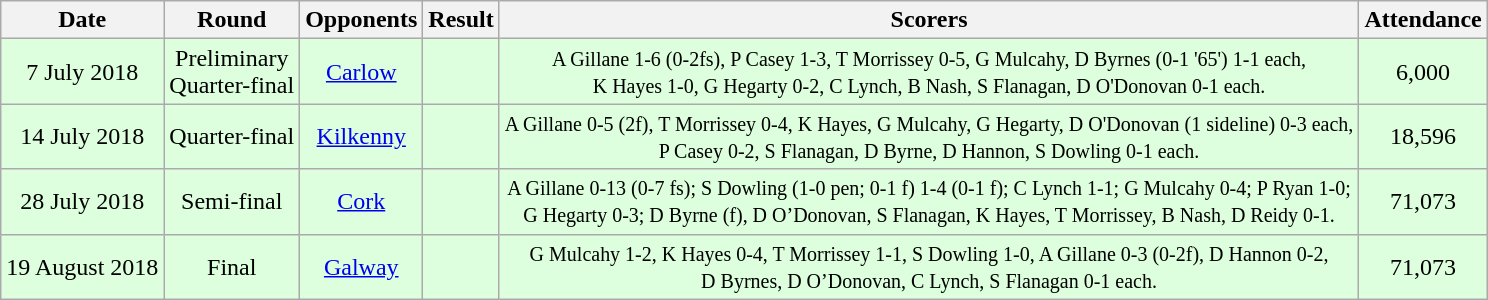<table class="wikitable" style="text-align:center">
<tr>
<th>Date</th>
<th>Round</th>
<th>Opponents</th>
<th>Result</th>
<th>Scorers</th>
<th>Attendance</th>
</tr>
<tr style="background:#dfd;">
<td>7 July 2018</td>
<td>Preliminary<br>Quarter-final</td>
<td><a href='#'>Carlow</a></td>
<td></td>
<td><small>A Gillane 1-6 (0-2fs), P Casey 1-3, T Morrissey 0-5, G Mulcahy, D Byrnes (0-1 '65') 1-1 each,<br>K Hayes 1-0, G Hegarty 0-2, C Lynch, B Nash, S Flanagan, D O'Donovan 0-1 each.</small></td>
<td>6,000</td>
</tr>
<tr style="background:#dfd;">
<td>14 July 2018</td>
<td>Quarter-final</td>
<td><a href='#'>Kilkenny</a></td>
<td></td>
<td><small>A Gillane 0-5 (2f), T Morrissey 0-4, K Hayes, G Mulcahy, G Hegarty, D O'Donovan (1 sideline) 0-3 each,<br>P Casey 0-2, S Flanagan, D Byrne, D Hannon, S Dowling 0-1 each.</small></td>
<td>18,596</td>
</tr>
<tr style="background:#dfd;">
<td>28 July 2018</td>
<td>Semi-final</td>
<td><a href='#'>Cork</a></td>
<td></td>
<td><small>A Gillane 0-13 (0-7 fs); S Dowling (1-0 pen; 0-1 f) 1-4 (0-1 f); C Lynch 1-1; G Mulcahy 0-4; P Ryan 1-0;<br>G Hegarty 0-3; D Byrne (f), D O’Donovan, S Flanagan, K Hayes, T Morrissey, B Nash, D Reidy 0-1.</small></td>
<td>71,073</td>
</tr>
<tr style="background:#dfd;">
<td>19 August 2018</td>
<td>Final</td>
<td><a href='#'>Galway</a></td>
<td></td>
<td><small>G Mulcahy 1-2, K Hayes 0-4, T Morrissey 1-1, S Dowling 1-0, A Gillane 0-3 (0-2f), D Hannon 0-2,<br>D Byrnes, D O’Donovan, C Lynch, S Flanagan 0-1 each.</small></td>
<td>71,073</td>
</tr>
</table>
